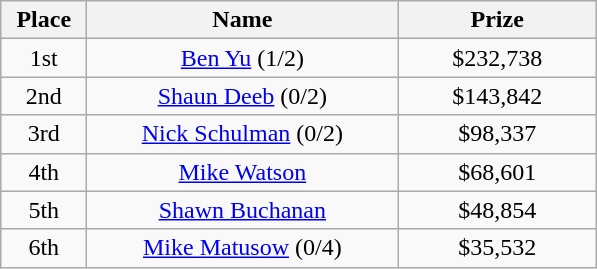<table class="wikitable">
<tr>
<th width="50">Place</th>
<th width="200">Name</th>
<th width="125">Prize</th>
</tr>
<tr>
<td align = "center">1st</td>
<td align = "center"><a href='#'>Ben Yu</a> (1/2)</td>
<td align = "center">$232,738</td>
</tr>
<tr>
<td align = "center">2nd</td>
<td align = "center"><a href='#'>Shaun Deeb</a> (0/2)</td>
<td align = "center">$143,842</td>
</tr>
<tr>
<td align = "center">3rd</td>
<td align = "center"><a href='#'>Nick Schulman</a> (0/2)</td>
<td align = "center">$98,337</td>
</tr>
<tr>
<td align = "center">4th</td>
<td align = "center"><a href='#'>Mike Watson</a></td>
<td align = "center">$68,601</td>
</tr>
<tr>
<td align = "center">5th</td>
<td align = "center"><a href='#'>Shawn Buchanan</a></td>
<td align = "center">$48,854</td>
</tr>
<tr>
<td align = "center">6th</td>
<td align = "center"><a href='#'>Mike Matusow</a> (0/4)</td>
<td align = "center">$35,532</td>
</tr>
</table>
